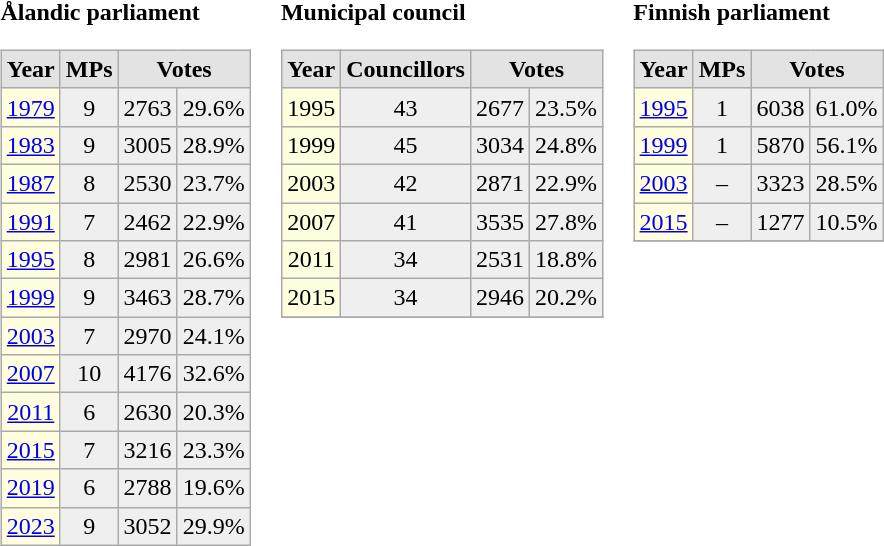<table>
<tr>
<td valign="top"><strong>Ålandic parliament</strong><br><table class="wikitable">
<tr>
<th align="center" style="background:#e3e3e3;">Year</th>
<th align="center" style="background:#e3e3e3;">MPs</th>
<th align="center" style="background:#e3e3e3;" colspan=2>Votes</th>
</tr>
<tr style="background:#efefef;">
<td align="center" style="background:#FFFFE0;"><a href='#'>1979</a></td>
<td align="center">9</td>
<td align="right">2763</td>
<td align="right">29.6%</td>
</tr>
<tr style="background:#efefef;">
<td align="center" style="background:#FFFFE0;"><a href='#'>1983</a></td>
<td align="center">9</td>
<td align="right">3005</td>
<td align="right">28.9%</td>
</tr>
<tr style="background:#efefef;">
<td align="center" style="background:#FFFFE0;"><a href='#'>1987</a></td>
<td align="center">8</td>
<td align="right">2530</td>
<td align="right">23.7%</td>
</tr>
<tr style="background:#efefef;">
<td align="center" style="background:#FFFFE0;"><a href='#'>1991</a></td>
<td align="center">7</td>
<td align="right">2462</td>
<td align="right">22.9%</td>
</tr>
<tr style="background:#efefef;">
<td align="center" style="background:#FFFFE0;"><a href='#'>1995</a></td>
<td align="center">8</td>
<td align="right">2981</td>
<td align="right">26.6%</td>
</tr>
<tr style="background:#efefef;">
<td align="center" style="background:#FFFFE0;"><a href='#'>1999</a></td>
<td align="center">9</td>
<td align="right">3463</td>
<td align="right">28.7%</td>
</tr>
<tr style="background:#efefef;">
<td align="center" style="background:#FFFFE0;"><a href='#'>2003</a></td>
<td align="center">7</td>
<td align="right">2970</td>
<td align="right">24.1%</td>
</tr>
<tr style="background:#efefef;">
<td align="center" style="background:#FFFFE0;"><a href='#'>2007</a></td>
<td align="center">10</td>
<td align="right">4176</td>
<td align="right">32.6%</td>
</tr>
<tr style="background:#efefef;">
<td align="center" style="background:#FFFFE0;"><a href='#'>2011</a></td>
<td align="center">6</td>
<td align="right">2630</td>
<td align="right">20.3%</td>
</tr>
<tr style="background:#efefef;">
<td style="background:#FFFFE0;"><a href='#'>2015</a></td>
<td align="center">7</td>
<td>3216</td>
<td>23.3%</td>
</tr>
<tr style="background:#efefef;">
<td style="background:#FFFFE0;"><a href='#'>2019</a></td>
<td align="center">6</td>
<td>2788</td>
<td>19.6%</td>
</tr>
<tr style="background:#efefef;">
<td style="background:#FFFFE0;"><a href='#'>2023</a></td>
<td align="center">9</td>
<td>3052</td>
<td>29.9%</td>
</tr>
</table>
</td>
<td valign="top"><strong>Municipal council</strong><br><table class="wikitable">
<tr>
<th align="center" style="background:#e3e3e3;">Year</th>
<th align="center" style="background:#e3e3e3;">Councillors</th>
<th align="center" style="background:#e3e3e3;" colspan=2>Votes</th>
</tr>
<tr style="background:#efefef;">
<td align="center" style="background:#FFFFE0;">1995</td>
<td align="center">43</td>
<td align="right">2677</td>
<td align="right">23.5%</td>
</tr>
<tr style="background:#efefef;">
<td align="center" style="background:#FFFFE0;">1999</td>
<td align="center">45</td>
<td align="right">3034</td>
<td align="right">24.8%</td>
</tr>
<tr style="background:#efefef;">
<td align="center" style="background:#FFFFE0;">2003</td>
<td align="center">42</td>
<td align="right">2871</td>
<td align="right">22.9%</td>
</tr>
<tr style="background:#efefef;">
<td align="center" style="background:#FFFFE0;">2007</td>
<td align="center">41</td>
<td align="right">3535</td>
<td align="right">27.8%</td>
</tr>
<tr style="background:#efefef;">
<td align="center" style="background:#FFFFE0;">2011</td>
<td align="center">34</td>
<td align="right">2531</td>
<td align="right">18.8%</td>
</tr>
<tr style="background:#efefef;">
<td align="center" style="background:#FFFFE0;">2015</td>
<td align="center">34</td>
<td align="right">2946</td>
<td align="right">20.2%</td>
</tr>
<tr style="background:#efefef;">
</tr>
</table>
</td>
<td valign="top"><strong>Finnish parliament</strong><br><table class="wikitable">
<tr>
<th align="center" style="background:#e3e3e3;">Year</th>
<th align="center" style="background:#e3e3e3;">MPs</th>
<th align="center" style="background:#e3e3e3;" colspan=2>Votes</th>
</tr>
<tr style="background:#efefef;">
<td align="center" style="background:#FFFFE0;"><a href='#'>1995</a></td>
<td align="center">1</td>
<td align="right">6038</td>
<td align="right">61.0%</td>
</tr>
<tr style="background:#efefef;">
<td align="center" style="background:#FFFFE0;"><a href='#'>1999</a></td>
<td align="center">1</td>
<td align="right">5870</td>
<td align="right">56.1%</td>
</tr>
<tr style="background:#efefef;">
<td align="center" style="background:#FFFFE0;"><a href='#'>2003</a></td>
<td align="center">–</td>
<td align="right">3323</td>
<td align="right">28.5%</td>
</tr>
<tr stylestyle="background:#efefef;">
<td align="center" style="background:#FFFFE0;"><a href='#'>2015</a></td>
<td style="background:#efefef;" align="center">–</td>
<td style="background:#efefef;" align="right">1277</td>
<td style="background:#efefef;" align="right">10.5%</td>
</tr>
<tr style="background:#efefef;">
</tr>
</table>
</td>
</tr>
</table>
